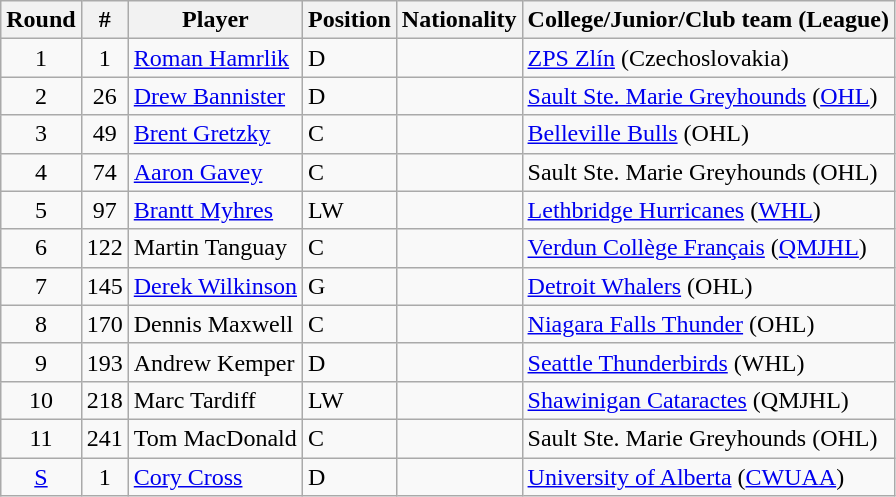<table class="wikitable">
<tr align="center">
<th bgcolor="#DDDDFF">Round</th>
<th bgcolor="#DDDDFF">#</th>
<th bgcolor="#DDDDFF">Player</th>
<th bgcolor="#DDDDFF">Position</th>
<th bgcolor="#DDDDFF">Nationality</th>
<th bgcolor="#DDDDFF">College/Junior/Club team (League)</th>
</tr>
<tr>
<td style="text-align:center;">1</td>
<td style="text-align:center;">1</td>
<td><a href='#'>Roman Hamrlik</a></td>
<td>D</td>
<td></td>
<td><a href='#'>ZPS Zlín</a> (Czechoslovakia)</td>
</tr>
<tr>
<td style="text-align:center;">2</td>
<td style="text-align:center;">26</td>
<td><a href='#'>Drew Bannister</a></td>
<td>D</td>
<td></td>
<td><a href='#'>Sault Ste. Marie Greyhounds</a> (<a href='#'>OHL</a>)</td>
</tr>
<tr>
<td style="text-align:center;">3</td>
<td style="text-align:center;">49</td>
<td><a href='#'>Brent Gretzky</a></td>
<td>C</td>
<td></td>
<td><a href='#'>Belleville Bulls</a> (OHL)</td>
</tr>
<tr>
<td style="text-align:center;">4</td>
<td style="text-align:center;">74</td>
<td><a href='#'>Aaron Gavey</a></td>
<td>C</td>
<td></td>
<td>Sault Ste. Marie Greyhounds (OHL)</td>
</tr>
<tr>
<td style="text-align:center;">5</td>
<td style="text-align:center;">97</td>
<td><a href='#'>Brantt Myhres</a></td>
<td>LW</td>
<td></td>
<td><a href='#'>Lethbridge Hurricanes</a> (<a href='#'>WHL</a>)</td>
</tr>
<tr>
<td style="text-align:center;">6</td>
<td style="text-align:center;">122</td>
<td>Martin Tanguay</td>
<td>C</td>
<td></td>
<td><a href='#'>Verdun Collège Français</a> (<a href='#'>QMJHL</a>)</td>
</tr>
<tr>
<td style="text-align:center;">7</td>
<td style="text-align:center;">145</td>
<td><a href='#'>Derek Wilkinson</a></td>
<td>G</td>
<td></td>
<td><a href='#'>Detroit Whalers</a> (OHL)</td>
</tr>
<tr>
<td style="text-align:center;">8</td>
<td style="text-align:center;">170</td>
<td>Dennis Maxwell</td>
<td>C</td>
<td></td>
<td><a href='#'>Niagara Falls Thunder</a> (OHL)</td>
</tr>
<tr>
<td style="text-align:center;">9</td>
<td style="text-align:center;">193</td>
<td>Andrew Kemper</td>
<td>D</td>
<td></td>
<td><a href='#'>Seattle Thunderbirds</a> (WHL)</td>
</tr>
<tr>
<td style="text-align:center;">10</td>
<td style="text-align:center;">218</td>
<td>Marc Tardiff</td>
<td>LW</td>
<td></td>
<td><a href='#'>Shawinigan Cataractes</a> (QMJHL)</td>
</tr>
<tr>
<td style="text-align:center;">11</td>
<td style="text-align:center;">241</td>
<td>Tom MacDonald</td>
<td>C</td>
<td></td>
<td>Sault Ste. Marie Greyhounds (OHL)</td>
</tr>
<tr>
<td style="text-align:center;"><a href='#'>S</a></td>
<td style="text-align:center;">1</td>
<td><a href='#'>Cory Cross</a></td>
<td>D</td>
<td></td>
<td><a href='#'>University of Alberta</a> (<a href='#'>CWUAA</a>)</td>
</tr>
</table>
